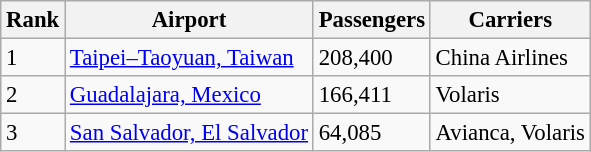<table class="wikitable sortable" style="font-size: 95%" width= align=>
<tr>
<th>Rank</th>
<th>Airport</th>
<th>Passengers</th>
<th>Carriers</th>
</tr>
<tr>
<td>1</td>
<td> <a href='#'>Taipei–Taoyuan, Taiwan</a></td>
<td>208,400</td>
<td>China Airlines</td>
</tr>
<tr>
<td>2</td>
<td> <a href='#'>Guadalajara, Mexico</a></td>
<td>166,411</td>
<td>Volaris</td>
</tr>
<tr>
<td>3</td>
<td> <a href='#'>San Salvador, El Salvador</a></td>
<td>64,085</td>
<td>Avianca, Volaris</td>
</tr>
</table>
